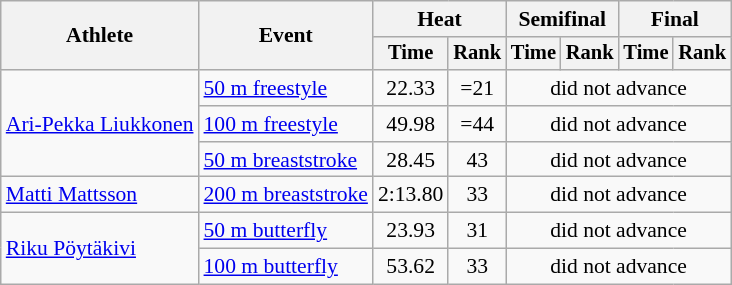<table class="wikitable" style="text-align:center; font-size:90%">
<tr>
<th rowspan="2">Athlete</th>
<th rowspan="2">Event</th>
<th colspan="2">Heat</th>
<th colspan="2">Semifinal</th>
<th colspan="2">Final</th>
</tr>
<tr style="font-size:95%">
<th>Time</th>
<th>Rank</th>
<th>Time</th>
<th>Rank</th>
<th>Time</th>
<th>Rank</th>
</tr>
<tr>
<td align=left rowspan=3><a href='#'>Ari-Pekka Liukkonen</a></td>
<td align=left><a href='#'>50 m freestyle</a></td>
<td>22.33</td>
<td>=21</td>
<td colspan=4>did not advance</td>
</tr>
<tr>
<td align=left><a href='#'>100 m freestyle</a></td>
<td>49.98</td>
<td>=44</td>
<td colspan=4>did not advance</td>
</tr>
<tr>
<td align=left><a href='#'>50 m breaststroke</a></td>
<td>28.45</td>
<td>43</td>
<td colspan=4>did not advance</td>
</tr>
<tr>
<td align=left><a href='#'>Matti Mattsson</a></td>
<td align=left><a href='#'>200 m breaststroke</a></td>
<td>2:13.80</td>
<td>33</td>
<td colspan=4>did not advance</td>
</tr>
<tr>
<td align=left rowspan=2><a href='#'>Riku Pöytäkivi</a></td>
<td align=left><a href='#'>50 m butterfly</a></td>
<td>23.93</td>
<td>31</td>
<td colspan=4>did not advance</td>
</tr>
<tr>
<td align=left><a href='#'>100 m butterfly</a></td>
<td>53.62</td>
<td>33</td>
<td colspan=4>did not advance</td>
</tr>
</table>
